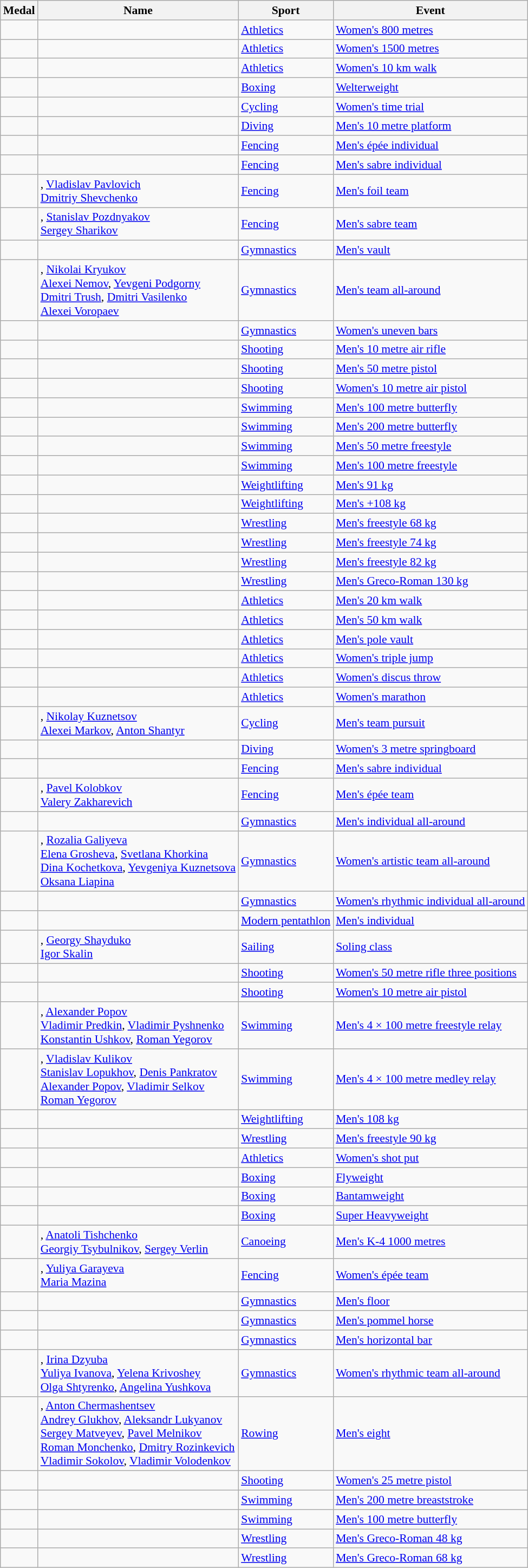<table class="wikitable sortable" style="font-size:90%">
<tr>
<th>Medal</th>
<th>Name</th>
<th>Sport</th>
<th>Event</th>
</tr>
<tr>
<td></td>
<td></td>
<td><a href='#'>Athletics</a></td>
<td><a href='#'>Women's 800 metres</a></td>
</tr>
<tr>
<td></td>
<td></td>
<td><a href='#'>Athletics</a></td>
<td><a href='#'>Women's 1500 metres</a></td>
</tr>
<tr>
<td></td>
<td></td>
<td><a href='#'>Athletics</a></td>
<td><a href='#'>Women's 10 km walk</a></td>
</tr>
<tr>
<td></td>
<td></td>
<td><a href='#'>Boxing</a></td>
<td><a href='#'>Welterweight</a></td>
</tr>
<tr>
<td></td>
<td></td>
<td><a href='#'>Cycling</a></td>
<td><a href='#'>Women's time trial</a></td>
</tr>
<tr>
<td></td>
<td></td>
<td><a href='#'>Diving</a></td>
<td><a href='#'>Men's 10 metre platform</a></td>
</tr>
<tr>
<td></td>
<td></td>
<td><a href='#'>Fencing</a></td>
<td><a href='#'>Men's épée individual</a></td>
</tr>
<tr>
<td></td>
<td></td>
<td><a href='#'>Fencing</a></td>
<td><a href='#'>Men's sabre individual</a></td>
</tr>
<tr>
<td></td>
<td>, <a href='#'>Vladislav Pavlovich</a> <br><a href='#'>Dmitriy Shevchenko</a></td>
<td><a href='#'>Fencing</a></td>
<td><a href='#'>Men's foil team</a></td>
</tr>
<tr>
<td></td>
<td>, <a href='#'>Stanislav Pozdnyakov</a> <br><a href='#'>Sergey Sharikov</a></td>
<td><a href='#'>Fencing</a></td>
<td><a href='#'>Men's sabre team</a></td>
</tr>
<tr>
<td></td>
<td></td>
<td><a href='#'>Gymnastics</a></td>
<td><a href='#'>Men's vault</a></td>
</tr>
<tr>
<td></td>
<td>, <a href='#'>Nikolai Kryukov</a><br><a href='#'>Alexei Nemov</a>, <a href='#'>Yevgeni Podgorny</a><br><a href='#'>Dmitri Trush</a>, <a href='#'>Dmitri Vasilenko</a><br><a href='#'>Alexei Voropaev</a></td>
<td><a href='#'>Gymnastics</a></td>
<td><a href='#'>Men's team all-around</a></td>
</tr>
<tr>
<td></td>
<td></td>
<td><a href='#'>Gymnastics</a></td>
<td><a href='#'>Women's uneven bars</a></td>
</tr>
<tr>
<td></td>
<td></td>
<td><a href='#'>Shooting</a></td>
<td><a href='#'>Men's 10 metre air rifle</a></td>
</tr>
<tr>
<td></td>
<td></td>
<td><a href='#'>Shooting</a></td>
<td><a href='#'>Men's 50 metre pistol</a></td>
</tr>
<tr>
<td></td>
<td></td>
<td><a href='#'>Shooting</a></td>
<td><a href='#'>Women's 10 metre air pistol</a></td>
</tr>
<tr>
<td></td>
<td></td>
<td><a href='#'>Swimming</a></td>
<td><a href='#'>Men's 100 metre butterfly</a></td>
</tr>
<tr>
<td></td>
<td></td>
<td><a href='#'>Swimming</a></td>
<td><a href='#'>Men's 200 metre butterfly</a></td>
</tr>
<tr>
<td></td>
<td></td>
<td><a href='#'>Swimming</a></td>
<td><a href='#'>Men's 50 metre freestyle</a></td>
</tr>
<tr>
<td></td>
<td></td>
<td><a href='#'>Swimming</a></td>
<td><a href='#'>Men's 100 metre freestyle</a></td>
</tr>
<tr>
<td></td>
<td></td>
<td><a href='#'>Weightlifting</a></td>
<td><a href='#'>Men's 91 kg</a></td>
</tr>
<tr>
<td></td>
<td></td>
<td><a href='#'>Weightlifting</a></td>
<td><a href='#'>Men's +108 kg</a></td>
</tr>
<tr>
<td></td>
<td></td>
<td><a href='#'>Wrestling</a></td>
<td><a href='#'>Men's freestyle 68 kg</a></td>
</tr>
<tr>
<td></td>
<td></td>
<td><a href='#'>Wrestling</a></td>
<td><a href='#'>Men's freestyle 74 kg</a></td>
</tr>
<tr>
<td></td>
<td></td>
<td><a href='#'>Wrestling</a></td>
<td><a href='#'>Men's freestyle 82 kg</a></td>
</tr>
<tr>
<td></td>
<td></td>
<td><a href='#'>Wrestling</a></td>
<td><a href='#'>Men's Greco-Roman 130 kg</a></td>
</tr>
<tr>
<td></td>
<td></td>
<td><a href='#'>Athletics</a></td>
<td><a href='#'>Men's 20 km walk</a></td>
</tr>
<tr>
<td></td>
<td></td>
<td><a href='#'>Athletics</a></td>
<td><a href='#'>Men's 50 km walk</a></td>
</tr>
<tr>
<td></td>
<td></td>
<td><a href='#'>Athletics</a></td>
<td><a href='#'>Men's pole vault</a></td>
</tr>
<tr>
<td></td>
<td></td>
<td><a href='#'>Athletics</a></td>
<td><a href='#'>Women's triple jump</a></td>
</tr>
<tr>
<td></td>
<td></td>
<td><a href='#'>Athletics</a></td>
<td><a href='#'>Women's discus throw</a></td>
</tr>
<tr>
<td></td>
<td></td>
<td><a href='#'>Athletics</a></td>
<td><a href='#'>Women's marathon</a></td>
</tr>
<tr>
<td></td>
<td>, <a href='#'>Nikolay Kuznetsov</a><br><a href='#'>Alexei Markov</a>, <a href='#'>Anton Shantyr</a></td>
<td><a href='#'>Cycling</a></td>
<td><a href='#'>Men's team pursuit</a></td>
</tr>
<tr>
<td></td>
<td></td>
<td><a href='#'>Diving</a></td>
<td><a href='#'>Women's 3 metre springboard</a></td>
</tr>
<tr>
<td></td>
<td></td>
<td><a href='#'>Fencing</a></td>
<td><a href='#'>Men's sabre individual</a></td>
</tr>
<tr>
<td></td>
<td>, <a href='#'>Pavel Kolobkov</a><br><a href='#'>Valery Zakharevich</a></td>
<td><a href='#'>Fencing</a></td>
<td><a href='#'>Men's épée team</a></td>
</tr>
<tr>
<td></td>
<td></td>
<td><a href='#'>Gymnastics</a></td>
<td><a href='#'>Men's individual all-around</a></td>
</tr>
<tr>
<td></td>
<td>, <a href='#'>Rozalia Galiyeva</a><br><a href='#'>Elena Grosheva</a>, <a href='#'>Svetlana Khorkina</a><br><a href='#'>Dina Kochetkova</a>, <a href='#'>Yevgeniya Kuznetsova</a><br><a href='#'>Oksana Liapina</a></td>
<td><a href='#'>Gymnastics</a></td>
<td><a href='#'>Women's artistic team all-around</a></td>
</tr>
<tr>
<td></td>
<td></td>
<td><a href='#'>Gymnastics</a></td>
<td><a href='#'>Women's rhythmic individual all-around</a></td>
</tr>
<tr>
<td></td>
<td></td>
<td><a href='#'>Modern pentathlon</a></td>
<td><a href='#'>Men's individual</a></td>
</tr>
<tr>
<td></td>
<td>, <a href='#'>Georgy Shayduko</a><br><a href='#'>Igor Skalin</a></td>
<td><a href='#'>Sailing</a></td>
<td><a href='#'>Soling class</a></td>
</tr>
<tr>
<td></td>
<td></td>
<td><a href='#'>Shooting</a></td>
<td><a href='#'>Women's 50 metre rifle three positions</a></td>
</tr>
<tr>
<td></td>
<td></td>
<td><a href='#'>Shooting</a></td>
<td><a href='#'>Women's 10 metre air pistol</a></td>
</tr>
<tr>
<td></td>
<td>, <a href='#'>Alexander Popov</a><br><a href='#'>Vladimir Predkin</a>, <a href='#'>Vladimir Pyshnenko</a> <br><a href='#'>Konstantin Ushkov</a>, <a href='#'>Roman Yegorov</a></td>
<td><a href='#'>Swimming</a></td>
<td><a href='#'>Men's 4 × 100 metre freestyle relay</a></td>
</tr>
<tr>
<td></td>
<td>, <a href='#'>Vladislav Kulikov</a><br><a href='#'>Stanislav Lopukhov</a>, <a href='#'>Denis Pankratov</a> <br><a href='#'>Alexander Popov</a>, <a href='#'>Vladimir Selkov</a><br><a href='#'>Roman Yegorov</a></td>
<td><a href='#'>Swimming</a></td>
<td><a href='#'>Men's 4 × 100 metre medley relay</a></td>
</tr>
<tr>
<td></td>
<td></td>
<td><a href='#'>Weightlifting</a></td>
<td><a href='#'>Men's 108 kg</a></td>
</tr>
<tr>
<td></td>
<td></td>
<td><a href='#'>Wrestling</a></td>
<td><a href='#'>Men's freestyle 90 kg</a></td>
</tr>
<tr>
<td></td>
<td></td>
<td><a href='#'>Athletics</a></td>
<td><a href='#'>Women's shot put</a></td>
</tr>
<tr>
<td></td>
<td></td>
<td><a href='#'>Boxing</a></td>
<td><a href='#'>Flyweight</a></td>
</tr>
<tr>
<td></td>
<td></td>
<td><a href='#'>Boxing</a></td>
<td><a href='#'>Bantamweight</a></td>
</tr>
<tr>
<td></td>
<td></td>
<td><a href='#'>Boxing</a></td>
<td><a href='#'>Super Heavyweight</a></td>
</tr>
<tr>
<td></td>
<td>, <a href='#'>Anatoli Tishchenko</a><br><a href='#'>Georgiy Tsybulnikov</a>, <a href='#'>Sergey Verlin</a></td>
<td><a href='#'>Canoeing</a></td>
<td><a href='#'>Men's K-4 1000 metres</a></td>
</tr>
<tr>
<td></td>
<td>, <a href='#'>Yuliya Garayeva</a><br><a href='#'>Maria Mazina</a></td>
<td><a href='#'>Fencing</a></td>
<td><a href='#'>Women's épée team</a></td>
</tr>
<tr>
<td></td>
<td></td>
<td><a href='#'>Gymnastics</a></td>
<td><a href='#'>Men's floor</a></td>
</tr>
<tr>
<td></td>
<td></td>
<td><a href='#'>Gymnastics</a></td>
<td><a href='#'>Men's pommel horse</a></td>
</tr>
<tr>
<td></td>
<td></td>
<td><a href='#'>Gymnastics</a></td>
<td><a href='#'>Men's horizontal bar</a></td>
</tr>
<tr>
<td></td>
<td>, <a href='#'>Irina Dzyuba</a><br><a href='#'>Yuliya Ivanova</a>, <a href='#'>Yelena Krivoshey</a> <br><a href='#'>Olga Shtyrenko</a>, <a href='#'>Angelina Yushkova</a></td>
<td><a href='#'>Gymnastics</a></td>
<td><a href='#'>Women's rhythmic team all-around</a></td>
</tr>
<tr>
<td></td>
<td>, <a href='#'>Anton Chermashentsev</a><br><a href='#'>Andrey Glukhov</a>, <a href='#'>Aleksandr Lukyanov</a> <br><a href='#'>Sergey Matveyev</a>, <a href='#'>Pavel Melnikov</a> <br><a href='#'>Roman Monchenko</a>, <a href='#'>Dmitry Rozinkevich</a><br><a href='#'>Vladimir Sokolov</a>, <a href='#'>Vladimir Volodenkov</a></td>
<td><a href='#'>Rowing</a></td>
<td><a href='#'>Men's eight</a></td>
</tr>
<tr>
<td></td>
<td></td>
<td><a href='#'>Shooting</a></td>
<td><a href='#'>Women's 25 metre pistol</a></td>
</tr>
<tr>
<td></td>
<td></td>
<td><a href='#'>Swimming</a></td>
<td><a href='#'>Men's 200 metre breaststroke</a></td>
</tr>
<tr>
<td></td>
<td></td>
<td><a href='#'>Swimming</a></td>
<td><a href='#'>Men's 100 metre butterfly</a></td>
</tr>
<tr>
<td></td>
<td></td>
<td><a href='#'>Wrestling</a></td>
<td><a href='#'>Men's Greco-Roman 48 kg</a></td>
</tr>
<tr>
<td></td>
<td></td>
<td><a href='#'>Wrestling</a></td>
<td><a href='#'>Men's Greco-Roman 68 kg</a></td>
</tr>
</table>
